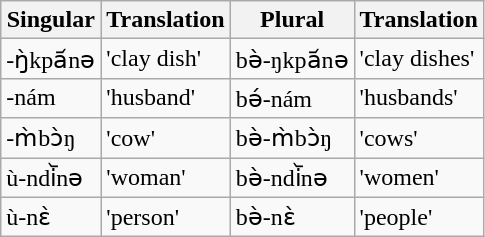<table class="wikitable">
<tr>
<th>Singular</th>
<th>Translation</th>
<th>Plural</th>
<th>Translation</th>
</tr>
<tr>
<td>-ŋ̀kpa᷄nə</td>
<td>'clay dish'</td>
<td>bə̀-ŋkpa᷄nə</td>
<td>'clay dishes'</td>
</tr>
<tr>
<td>-nám</td>
<td>'husband'</td>
<td>bə́-nám</td>
<td>'husbands'</td>
</tr>
<tr>
<td>-m̀bɔ̀ŋ</td>
<td>'cow'</td>
<td>bə̀-m̀bɔ̀ŋ</td>
<td>'cows'</td>
</tr>
<tr>
<td>ù-ndi᷅nə</td>
<td>'woman'</td>
<td>bə̀-ndi᷅nə</td>
<td>'women'</td>
</tr>
<tr>
<td>ù-nɛ̀</td>
<td>'person'</td>
<td>bə̀-nɛ̀</td>
<td>'people'</td>
</tr>
</table>
